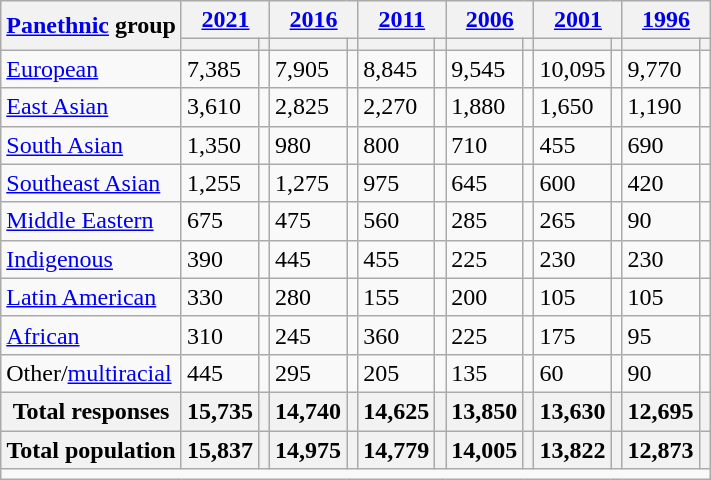<table class="wikitable collapsible sortable">
<tr>
<th rowspan="2"><a href='#'>Panethnic</a> group</th>
<th colspan="2"><a href='#'>2021</a></th>
<th colspan="2"><a href='#'>2016</a></th>
<th colspan="2"><a href='#'>2011</a></th>
<th colspan="2"><a href='#'>2006</a></th>
<th colspan="2"><a href='#'>2001</a></th>
<th colspan="2"><a href='#'>1996</a></th>
</tr>
<tr>
<th><a href='#'></a></th>
<th></th>
<th></th>
<th></th>
<th></th>
<th></th>
<th></th>
<th></th>
<th></th>
<th></th>
<th></th>
<th></th>
</tr>
<tr>
<td><a href='#'>European</a></td>
<td>7,385</td>
<td></td>
<td>7,905</td>
<td></td>
<td>8,845</td>
<td></td>
<td>9,545</td>
<td></td>
<td>10,095</td>
<td></td>
<td>9,770</td>
<td></td>
</tr>
<tr>
<td><a href='#'>East Asian</a></td>
<td>3,610</td>
<td></td>
<td>2,825</td>
<td></td>
<td>2,270</td>
<td></td>
<td>1,880</td>
<td></td>
<td>1,650</td>
<td></td>
<td>1,190</td>
<td></td>
</tr>
<tr>
<td><a href='#'>South Asian</a></td>
<td>1,350</td>
<td></td>
<td>980</td>
<td></td>
<td>800</td>
<td></td>
<td>710</td>
<td></td>
<td>455</td>
<td></td>
<td>690</td>
<td></td>
</tr>
<tr>
<td><a href='#'>Southeast Asian</a></td>
<td>1,255</td>
<td></td>
<td>1,275</td>
<td></td>
<td>975</td>
<td></td>
<td>645</td>
<td></td>
<td>600</td>
<td></td>
<td>420</td>
<td></td>
</tr>
<tr>
<td><a href='#'>Middle Eastern</a></td>
<td>675</td>
<td></td>
<td>475</td>
<td></td>
<td>560</td>
<td></td>
<td>285</td>
<td></td>
<td>265</td>
<td></td>
<td>90</td>
<td></td>
</tr>
<tr>
<td><a href='#'>Indigenous</a></td>
<td>390</td>
<td></td>
<td>445</td>
<td></td>
<td>455</td>
<td></td>
<td>225</td>
<td></td>
<td>230</td>
<td></td>
<td>230</td>
<td></td>
</tr>
<tr>
<td><a href='#'>Latin American</a></td>
<td>330</td>
<td></td>
<td>280</td>
<td></td>
<td>155</td>
<td></td>
<td>200</td>
<td></td>
<td>105</td>
<td></td>
<td>105</td>
<td></td>
</tr>
<tr>
<td><a href='#'>African</a></td>
<td>310</td>
<td></td>
<td>245</td>
<td></td>
<td>360</td>
<td></td>
<td>225</td>
<td></td>
<td>175</td>
<td></td>
<td>95</td>
<td></td>
</tr>
<tr>
<td>Other/<a href='#'>multiracial</a></td>
<td>445</td>
<td></td>
<td>295</td>
<td></td>
<td>205</td>
<td></td>
<td>135</td>
<td></td>
<td>60</td>
<td></td>
<td>90</td>
<td></td>
</tr>
<tr>
<th>Total responses</th>
<th>15,735</th>
<th></th>
<th>14,740</th>
<th></th>
<th>14,625</th>
<th></th>
<th>13,850</th>
<th></th>
<th>13,630</th>
<th></th>
<th>12,695</th>
<th></th>
</tr>
<tr>
<th>Total population</th>
<th>15,837</th>
<th></th>
<th>14,975</th>
<th></th>
<th>14,779</th>
<th></th>
<th>14,005</th>
<th></th>
<th>13,822</th>
<th></th>
<th>12,873</th>
<th></th>
</tr>
<tr class="sortbottom">
<td colspan="15"></td>
</tr>
</table>
